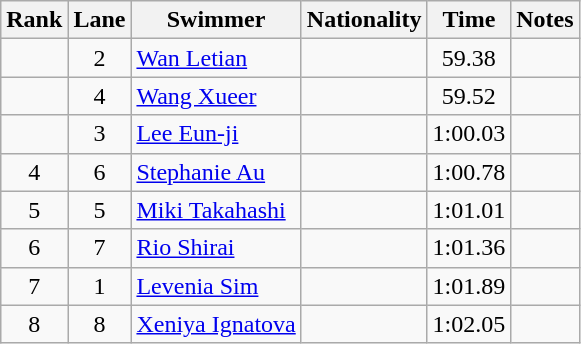<table class="wikitable sortable" style="text-align:center">
<tr>
<th>Rank</th>
<th>Lane</th>
<th>Swimmer</th>
<th>Nationality</th>
<th>Time</th>
<th>Notes</th>
</tr>
<tr>
<td></td>
<td>2</td>
<td align=left><a href='#'>Wan Letian</a></td>
<td align=left></td>
<td>59.38</td>
<td></td>
</tr>
<tr>
<td></td>
<td>4</td>
<td align=left><a href='#'>Wang Xueer</a></td>
<td align=left></td>
<td>59.52</td>
<td></td>
</tr>
<tr>
<td></td>
<td>3</td>
<td align=left><a href='#'>Lee Eun-ji</a></td>
<td align=left></td>
<td>1:00.03</td>
<td></td>
</tr>
<tr>
<td>4</td>
<td>6</td>
<td align=left><a href='#'>Stephanie Au</a></td>
<td align=left></td>
<td>1:00.78</td>
<td></td>
</tr>
<tr>
<td>5</td>
<td>5</td>
<td align=left><a href='#'>Miki Takahashi</a></td>
<td align=left></td>
<td>1:01.01</td>
<td></td>
</tr>
<tr>
<td>6</td>
<td>7</td>
<td align=left><a href='#'>Rio Shirai</a></td>
<td align=left></td>
<td>1:01.36</td>
<td></td>
</tr>
<tr>
<td>7</td>
<td>1</td>
<td align=left><a href='#'>Levenia Sim</a></td>
<td align=left></td>
<td>1:01.89</td>
<td></td>
</tr>
<tr>
<td>8</td>
<td>8</td>
<td align=left><a href='#'>Xeniya Ignatova</a></td>
<td align=left></td>
<td>1:02.05</td>
<td></td>
</tr>
</table>
